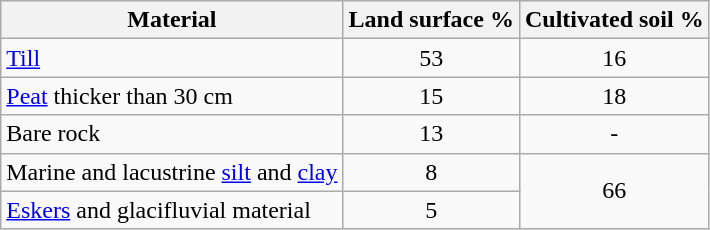<table class="wikitable">
<tr>
<th>Material</th>
<th>Land surface %</th>
<th>Cultivated soil %</th>
</tr>
<tr>
<td><a href='#'>Till</a></td>
<td style="text-align: center;">53</td>
<td style="text-align: center;">16</td>
</tr>
<tr>
<td><a href='#'>Peat</a> thicker than 30 cm</td>
<td style="text-align: center;">15</td>
<td style="text-align: center;">18</td>
</tr>
<tr>
<td>Bare rock</td>
<td style="text-align: center;">13</td>
<td style="text-align: center;">-</td>
</tr>
<tr>
<td>Marine and lacustrine <a href='#'>silt</a> and <a href='#'>clay</a></td>
<td style="text-align: center;">8</td>
<td rowspan="2" colspan="2" style="text-align: center;">66</td>
</tr>
<tr>
<td><a href='#'>Eskers</a> and glacifluvial material</td>
<td style="text-align: center;">5</td>
</tr>
</table>
